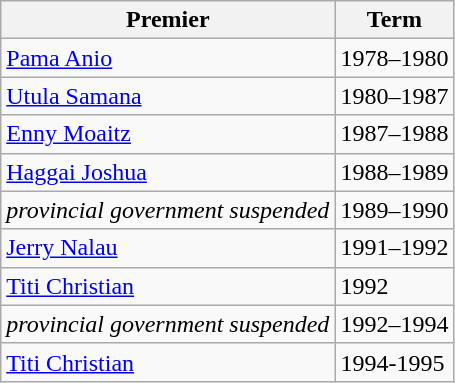<table class="wikitable">
<tr>
<th><strong>Premier</strong></th>
<th><strong>Term</strong></th>
</tr>
<tr>
<td><a href='#'>Pama Anio</a></td>
<td>1978–1980</td>
</tr>
<tr>
<td><a href='#'>Utula Samana</a></td>
<td>1980–1987</td>
</tr>
<tr>
<td><a href='#'>Enny Moaitz</a></td>
<td>1987–1988</td>
</tr>
<tr>
<td><a href='#'>Haggai Joshua</a></td>
<td>1988–1989</td>
</tr>
<tr>
<td><em>provincial government suspended</em></td>
<td>1989–1990</td>
</tr>
<tr>
<td><a href='#'>Jerry Nalau</a></td>
<td>1991–1992</td>
</tr>
<tr>
<td><a href='#'>Titi Christian</a></td>
<td>1992</td>
</tr>
<tr>
<td><em>provincial government suspended</em></td>
<td>1992–1994</td>
</tr>
<tr>
<td><a href='#'>Titi Christian</a></td>
<td>1994-1995</td>
</tr>
</table>
